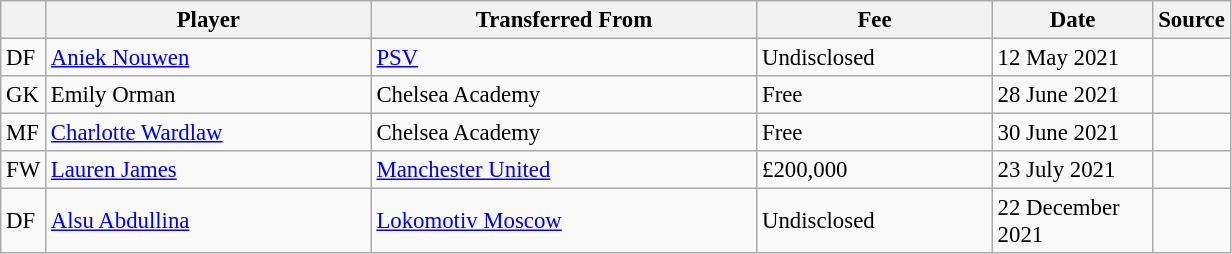<table class="wikitable plainrowheaders sortable" style="font-size:95%">
<tr>
<th></th>
<th scope="col" style="width:210px;">Player</th>
<th scope="col" style="width:250px;">Transferred From</th>
<th scope="col" style="width:150px;">Fee</th>
<th scope="col" style="width:100px;">Date</th>
<th>Source</th>
</tr>
<tr>
<td>DF</td>
<td> <a href='#'>Aniek Nouwen</a></td>
<td> <a href='#'>PSV</a></td>
<td>Undisclosed</td>
<td>12 May 2021</td>
<td></td>
</tr>
<tr>
<td>GK</td>
<td> Emily Orman</td>
<td> Chelsea Academy</td>
<td>Free</td>
<td>28 June 2021</td>
<td></td>
</tr>
<tr>
<td>MF</td>
<td> <a href='#'>Charlotte Wardlaw</a></td>
<td> Chelsea Academy</td>
<td>Free</td>
<td>30 June 2021</td>
<td></td>
</tr>
<tr>
<td>FW</td>
<td> <a href='#'>Lauren James</a></td>
<td> <a href='#'>Manchester United</a></td>
<td>£200,000</td>
<td>23 July 2021</td>
<td></td>
</tr>
<tr>
<td>DF</td>
<td> <a href='#'>Alsu Abdullina</a></td>
<td> <a href='#'>Lokomotiv Moscow</a></td>
<td>Undisclosed</td>
<td>22 December 2021</td>
<td></td>
</tr>
</table>
